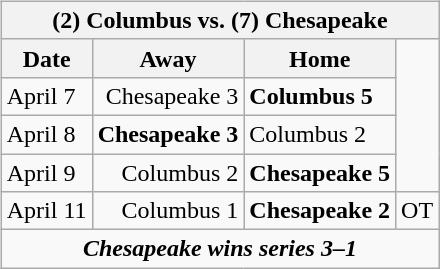<table cellspacing="10">
<tr>
<td valign="top"><br><table class="wikitable">
<tr>
<th bgcolor="#DDDDDD" colspan="4">(2) Columbus vs. (7) Chesapeake</th>
</tr>
<tr>
<th>Date</th>
<th>Away</th>
<th>Home</th>
</tr>
<tr>
<td>April 7</td>
<td align="right">Chesapeake 3</td>
<td><strong>Columbus 5</strong></td>
</tr>
<tr>
<td>April 8</td>
<td align="right"><strong>Chesapeake 3</strong></td>
<td>Columbus 2</td>
</tr>
<tr>
<td>April 9</td>
<td align="right">Columbus 2</td>
<td><strong>Chesapeake 5</strong></td>
</tr>
<tr>
<td>April 11</td>
<td align="right">Columbus 1</td>
<td><strong>Chesapeake 2</strong></td>
<td>OT</td>
</tr>
<tr align="center">
<td colspan="4"><strong><em>Chesapeake wins series 3–1</em></strong></td>
</tr>
</table>
</td>
</tr>
</table>
